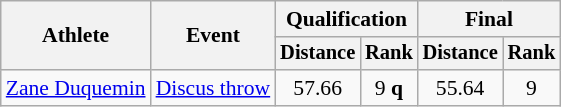<table class="wikitable" style="font-size:90%">
<tr>
<th rowspan=2>Athlete</th>
<th rowspan=2>Event</th>
<th colspan=2>Qualification</th>
<th colspan=2>Final</th>
</tr>
<tr style="font-size:95%">
<th>Distance</th>
<th>Rank</th>
<th>Distance</th>
<th>Rank</th>
</tr>
<tr align=center>
<td align=left><a href='#'>Zane Duquemin</a></td>
<td align=left><a href='#'>Discus throw</a></td>
<td>57.66</td>
<td>9 <strong>q</strong></td>
<td>55.64</td>
<td>9</td>
</tr>
</table>
